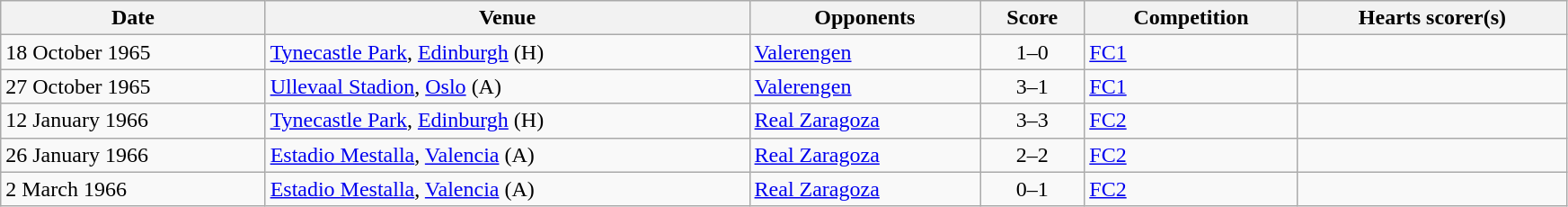<table class="wikitable" width=92%>
<tr>
<th>Date</th>
<th>Venue</th>
<th>Opponents</th>
<th>Score</th>
<th>Competition</th>
<th>Hearts scorer(s)</th>
</tr>
<tr>
<td>18 October 1965</td>
<td><a href='#'>Tynecastle Park</a>, <a href='#'>Edinburgh</a> (H)</td>
<td> <a href='#'>Valerengen</a></td>
<td align=center>1–0</td>
<td><a href='#'>FC1</a></td>
<td></td>
</tr>
<tr>
<td>27 October 1965</td>
<td><a href='#'>Ullevaal Stadion</a>, <a href='#'>Oslo</a> (A)</td>
<td> <a href='#'>Valerengen</a></td>
<td align=center>3–1</td>
<td><a href='#'>FC1</a></td>
<td></td>
</tr>
<tr>
<td>12 January 1966</td>
<td><a href='#'>Tynecastle Park</a>, <a href='#'>Edinburgh</a> (H)</td>
<td> <a href='#'>Real Zaragoza</a></td>
<td align=center>3–3</td>
<td><a href='#'>FC2</a></td>
<td></td>
</tr>
<tr>
<td>26 January 1966</td>
<td><a href='#'>Estadio Mestalla</a>, <a href='#'>Valencia</a> (A)</td>
<td> <a href='#'>Real Zaragoza</a></td>
<td align=center>2–2</td>
<td><a href='#'>FC2</a></td>
<td></td>
</tr>
<tr>
<td>2 March 1966</td>
<td><a href='#'>Estadio Mestalla</a>, <a href='#'>Valencia</a> (A)</td>
<td> <a href='#'>Real Zaragoza</a></td>
<td align=center>0–1</td>
<td><a href='#'>FC2</a></td>
<td></td>
</tr>
</table>
